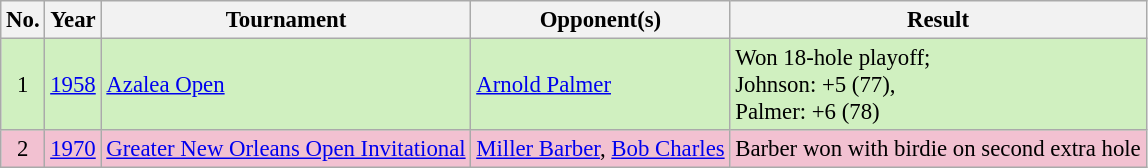<table class="wikitable" style="font-size:95%;">
<tr>
<th>No.</th>
<th>Year</th>
<th>Tournament</th>
<th>Opponent(s)</th>
<th>Result</th>
</tr>
<tr style="background:#D0F0C0;">
<td align=center>1</td>
<td><a href='#'>1958</a></td>
<td><a href='#'>Azalea Open</a></td>
<td> <a href='#'>Arnold Palmer</a></td>
<td>Won 18-hole playoff;<br>Johnson: +5 (77),<br>Palmer: +6 (78)</td>
</tr>
<tr style="background:#F2C1D1;">
<td align=center>2</td>
<td><a href='#'>1970</a></td>
<td><a href='#'>Greater New Orleans Open Invitational</a></td>
<td> <a href='#'>Miller Barber</a>,  <a href='#'>Bob Charles</a></td>
<td>Barber won with birdie on second extra hole</td>
</tr>
</table>
